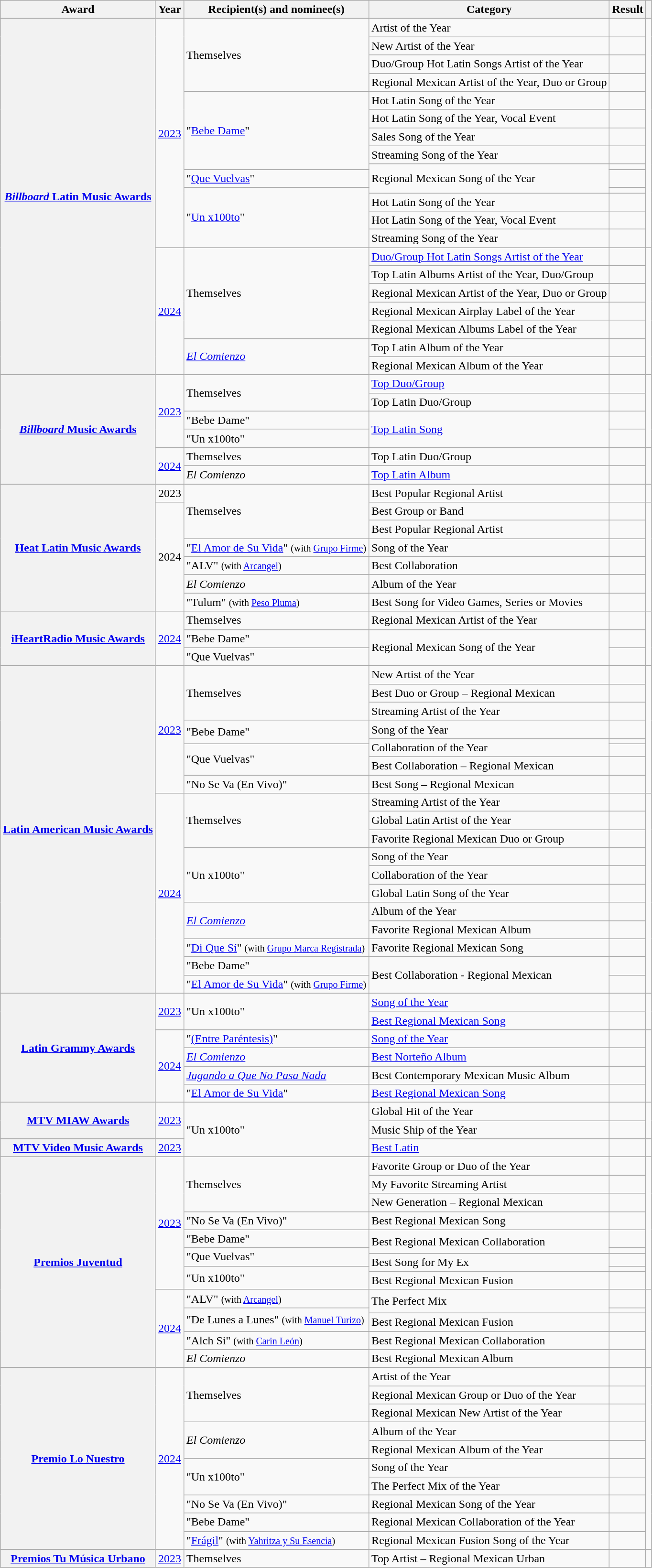<table class="wikitable sortable plainrowheaders" style="width: auto;">
<tr>
<th scope="col">Award</th>
<th scope="col">Year</th>
<th scope="col">Recipient(s) and nominee(s)</th>
<th scope="col">Category</th>
<th scope="col">Result</th>
<th scope="col" class="unsortable"></th>
</tr>
<tr>
<th rowspan="21" scope="row"><a href='#'><em>Billboard</em> Latin Music Awards</a></th>
<td rowspan="14"><a href='#'>2023</a></td>
<td rowspan="4">Themselves</td>
<td>Artist of the Year</td>
<td></td>
<td rowspan="14" style="text-align:center;"></td>
</tr>
<tr>
<td>New Artist of the Year</td>
<td></td>
</tr>
<tr>
<td>Duo/Group Hot Latin Songs Artist of the Year</td>
<td></td>
</tr>
<tr>
<td>Regional Mexican Artist of the Year, Duo or Group</td>
<td></td>
</tr>
<tr>
<td rowspan="5">"<a href='#'>Bebe Dame</a>" </td>
<td>Hot Latin Song of the Year</td>
<td></td>
</tr>
<tr>
<td>Hot Latin Song of the Year, Vocal Event</td>
<td></td>
</tr>
<tr>
<td>Sales Song of the Year</td>
<td></td>
</tr>
<tr>
<td>Streaming Song of the Year</td>
<td></td>
</tr>
<tr>
<td rowspan="3">Regional Mexican Song of the Year</td>
<td></td>
</tr>
<tr>
<td>"<a href='#'>Que Vuelvas</a>" </td>
<td></td>
</tr>
<tr>
<td rowspan="4">"<a href='#'>Un x100to</a>" </td>
<td></td>
</tr>
<tr>
<td>Hot Latin Song of the Year</td>
<td></td>
</tr>
<tr>
<td>Hot Latin Song of the Year, Vocal Event</td>
<td></td>
</tr>
<tr>
<td>Streaming Song of the Year</td>
<td></td>
</tr>
<tr>
<td rowspan="7"><a href='#'>2024</a></td>
<td rowspan="5">Themselves</td>
<td><a href='#'>Duo/Group Hot Latin Songs Artist of the Year</a></td>
<td></td>
<td rowspan="7"></td>
</tr>
<tr>
<td>Top Latin Albums Artist of the Year, Duo/Group</td>
<td></td>
</tr>
<tr>
<td>Regional Mexican Artist of the Year, Duo or Group</td>
<td></td>
</tr>
<tr>
<td>Regional Mexican Airplay Label of the Year</td>
<td></td>
</tr>
<tr>
<td>Regional Mexican Albums Label of the Year</td>
<td></td>
</tr>
<tr>
<td rowspan="2"><em><a href='#'>El Comienzo</a></em></td>
<td>Top Latin Album of the Year</td>
<td></td>
</tr>
<tr>
<td>Regional Mexican Album of the Year</td>
<td></td>
</tr>
<tr>
<th rowspan="6" scope="row"><a href='#'><em>Billboard</em> Music Awards</a></th>
<td rowspan=4><a href='#'>2023</a></td>
<td rowspan=2>Themselves</td>
<td><a href='#'>Top Duo/Group</a></td>
<td></td>
<td rowspan=4></td>
</tr>
<tr>
<td>Top Latin Duo/Group</td>
<td></td>
</tr>
<tr>
<td>"Bebe Dame" </td>
<td rowspan=2><a href='#'>Top Latin Song</a></td>
<td></td>
</tr>
<tr>
<td>"Un x100to" </td>
<td></td>
</tr>
<tr>
<td rowspan="2"><a href='#'>2024</a></td>
<td>Themselves</td>
<td>Top Latin Duo/Group</td>
<td></td>
<td rowspan="2"></td>
</tr>
<tr>
<td><em>El Comienzo</em></td>
<td><a href='#'>Top Latin Album</a></td>
<td></td>
</tr>
<tr>
<th rowspan="7" scope="row"><a href='#'>Heat Latin Music Awards</a></th>
<td>2023</td>
<td rowspan="3">Themselves</td>
<td>Best Popular Regional Artist</td>
<td></td>
<td></td>
</tr>
<tr>
<td rowspan="6">2024</td>
<td>Best Group or Band</td>
<td></td>
<td rowspan="6"></td>
</tr>
<tr>
<td>Best Popular Regional Artist</td>
<td></td>
</tr>
<tr>
<td>"<a href='#'>El Amor de Su Vida</a>" <small>(with <a href='#'>Grupo Firme</a>)</small></td>
<td>Song of the Year</td>
<td></td>
</tr>
<tr>
<td>"ALV" <small>(with <a href='#'>Arcangel</a>)</small></td>
<td>Best Collaboration</td>
<td></td>
</tr>
<tr>
<td><em>El Comienzo</em></td>
<td>Album of the Year</td>
<td></td>
</tr>
<tr>
<td>"Tulum" <small>(with <a href='#'>Peso Pluma</a>)</small></td>
<td>Best Song for Video Games, Series or Movies</td>
<td></td>
</tr>
<tr>
<th rowspan="3" scope="row"><a href='#'>iHeartRadio Music Awards</a></th>
<td rowspan="3"><a href='#'>2024</a></td>
<td>Themselves</td>
<td>Regional Mexican Artist of the Year</td>
<td></td>
<td rowspan="3"></td>
</tr>
<tr>
<td>"Bebe Dame" </td>
<td rowspan="2">Regional Mexican Song of the Year</td>
<td></td>
</tr>
<tr>
<td>"Que Vuelvas" </td>
<td></td>
</tr>
<tr>
<th rowspan="19" scope="row"><a href='#'>Latin American Music Awards</a></th>
<td rowspan=8><a href='#'>2023</a></td>
<td rowspan="3">Themselves</td>
<td>New Artist of the Year</td>
<td></td>
<td rowspan=8></td>
</tr>
<tr>
<td>Best Duo or Group – Regional Mexican</td>
<td></td>
</tr>
<tr>
<td Streaming Artist of the Year>Streaming Artist of the Year</td>
<td></td>
</tr>
<tr>
<td rowspan=2>"Bebe Dame" </td>
<td>Song of the Year</td>
<td></td>
</tr>
<tr>
<td rowspan="2">Collaboration of the Year</td>
<td></td>
</tr>
<tr>
<td rowspan="2">"Que Vuelvas" </td>
<td></td>
</tr>
<tr>
<td>Best Collaboration – Regional Mexican</td>
<td></td>
</tr>
<tr>
<td>"No Se Va (En Vivo)"</td>
<td>Best Song – Regional Mexican</td>
<td></td>
</tr>
<tr>
<td rowspan="11"><a href='#'>2024</a></td>
<td rowspan="3">Themselves</td>
<td>Streaming Artist of the Year</td>
<td></td>
<td rowspan="11"></td>
</tr>
<tr>
<td>Global Latin Artist of the Year</td>
<td></td>
</tr>
<tr>
<td>Favorite Regional Mexican Duo or Group</td>
<td></td>
</tr>
<tr>
<td rowspan="3">"Un x100to" </td>
<td>Song of the Year</td>
<td></td>
</tr>
<tr>
<td>Collaboration of the Year</td>
<td></td>
</tr>
<tr>
<td>Global Latin Song of the Year</td>
<td></td>
</tr>
<tr>
<td rowspan="2"><em><a href='#'>El Comienzo</a></em></td>
<td>Album of the Year</td>
<td></td>
</tr>
<tr>
<td>Favorite Regional Mexican Album</td>
<td></td>
</tr>
<tr>
<td>"<a href='#'>Di Que Sí</a>" <small>(with <a href='#'>Grupo Marca Registrada</a>)</small></td>
<td>Favorite Regional Mexican Song</td>
<td></td>
</tr>
<tr>
<td>"Bebe Dame" </td>
<td rowspan="2">Best Collaboration - Regional Mexican</td>
<td></td>
</tr>
<tr>
<td>"<a href='#'>El Amor de Su Vida</a>" <small>(with <a href='#'>Grupo Firme</a>)</small></td>
<td></td>
</tr>
<tr>
<th scope="row" rowspan=6><a href='#'>Latin Grammy Awards</a></th>
<td rowspan=2><a href='#'>2023</a></td>
<td rowspan=2>"Un x100to" </td>
<td><a href='#'>Song of the Year</a></td>
<td></td>
<td rowspan=2></td>
</tr>
<tr>
<td><a href='#'>Best Regional Mexican Song</a></td>
<td></td>
</tr>
<tr>
<td rowspan="4"><a href='#'>2024</a></td>
<td>"<a href='#'>(Entre Paréntesis)</a>" <br></td>
<td><a href='#'>Song of the Year</a></td>
<td></td>
<td rowspan="4"></td>
</tr>
<tr>
<td scope="row"><em><a href='#'>El Comienzo</a></em></td>
<td><a href='#'>Best Norteño Album</a></td>
<td></td>
</tr>
<tr>
<td><em><a href='#'>Jugando a Que No Pasa Nada</a></em></td>
<td>Best Contemporary Mexican Music Album</td>
<td></td>
</tr>
<tr>
<td>"<a href='#'>El Amor de Su Vida</a>" <br></td>
<td><a href='#'>Best Regional Mexican Song</a></td>
<td></td>
</tr>
<tr>
<th scope="row" rowspan=2><a href='#'>MTV MIAW Awards</a></th>
<td rowspan=2><a href='#'>2023</a></td>
<td rowspan="3">"Un x100to" <br></td>
<td>Global Hit of the Year</td>
<td></td>
<td rowspan=2><br></td>
</tr>
<tr>
<td>Music Ship of the Year</td>
<td></td>
</tr>
<tr>
<th scope="row"><a href='#'>MTV Video Music Awards</a></th>
<td><a href='#'>2023</a></td>
<td><a href='#'>Best Latin</a></td>
<td></td>
<td></td>
</tr>
<tr>
<th rowspan="14" scope="row"><a href='#'>Premios Juventud</a></th>
<td rowspan=9><a href='#'>2023</a></td>
<td rowspan="3">Themselves</td>
<td>Favorite Group or Duo of the Year</td>
<td></td>
<td rowspan=9></td>
</tr>
<tr>
<td>My Favorite Streaming Artist</td>
<td></td>
</tr>
<tr>
<td>New Generation – Regional Mexican</td>
<td></td>
</tr>
<tr>
<td>"No Se Va (En Vivo)"</td>
<td>Best Regional Mexican Song</td>
<td></td>
</tr>
<tr>
<td>"Bebe Dame" </td>
<td rowspan="2">Best Regional Mexican Collaboration</td>
<td></td>
</tr>
<tr>
<td rowspan="2">"Que Vuelvas" </td>
<td></td>
</tr>
<tr>
<td rowspan="2">Best Song for My Ex</td>
<td></td>
</tr>
<tr>
<td rowspan="2">"Un x100to" </td>
<td></td>
</tr>
<tr>
<td>Best Regional Mexican Fusion</td>
<td></td>
</tr>
<tr>
<td rowspan="5"><a href='#'>2024</a></td>
<td>"ALV" <small>(with <a href='#'>Arcangel</a>)</small></td>
<td rowspan="2">The Perfect Mix</td>
<td></td>
<td rowspan="5"></td>
</tr>
<tr>
<td rowspan="2">"De Lunes a Lunes" <small>(with <a href='#'>Manuel Turizo</a>)</small></td>
<td></td>
</tr>
<tr>
<td>Best Regional Mexican Fusion</td>
<td></td>
</tr>
<tr>
<td>"Alch Si" <small>(with <a href='#'>Carin León</a>)</small></td>
<td>Best Regional Mexican Collaboration</td>
<td></td>
</tr>
<tr>
<td><em>El Comienzo</em></td>
<td>Best Regional Mexican Album</td>
<td></td>
</tr>
<tr>
<th rowspan="10" scope="row"><a href='#'>Premio Lo Nuestro</a></th>
<td rowspan="10"><a href='#'>2024</a></td>
<td rowspan="3">Themselves</td>
<td>Artist of the Year</td>
<td></td>
<td rowspan="10"></td>
</tr>
<tr>
<td>Regional Mexican Group or Duo of the Year</td>
<td></td>
</tr>
<tr>
<td>Regional Mexican New Artist of the Year</td>
<td></td>
</tr>
<tr>
<td rowspan="2"><em>El Comienzo</em></td>
<td>Album of the Year</td>
<td></td>
</tr>
<tr>
<td>Regional Mexican Album of the Year</td>
<td></td>
</tr>
<tr>
<td rowspan="2">"Un x100to" </td>
<td>Song of the Year</td>
<td></td>
</tr>
<tr>
<td>The Perfect Mix of the Year</td>
<td></td>
</tr>
<tr>
<td>"No Se Va (En Vivo)"</td>
<td>Regional Mexican Song of the Year</td>
<td></td>
</tr>
<tr>
<td>"Bebe Dame" </td>
<td>Regional Mexican Collaboration of the Year</td>
<td></td>
</tr>
<tr>
<td>"<a href='#'>Frágil</a>" <small>(with <a href='#'>Yahritza y Su Esencia</a>)</small></td>
<td>Regional Mexican Fusion Song of the Year</td>
<td></td>
</tr>
<tr>
<th scope="row"><a href='#'>Premios Tu Música Urbano</a></th>
<td><a href='#'>2023</a></td>
<td>Themselves</td>
<td>Top Artist – Regional Mexican Urban</td>
<td></td>
<td></td>
</tr>
</table>
